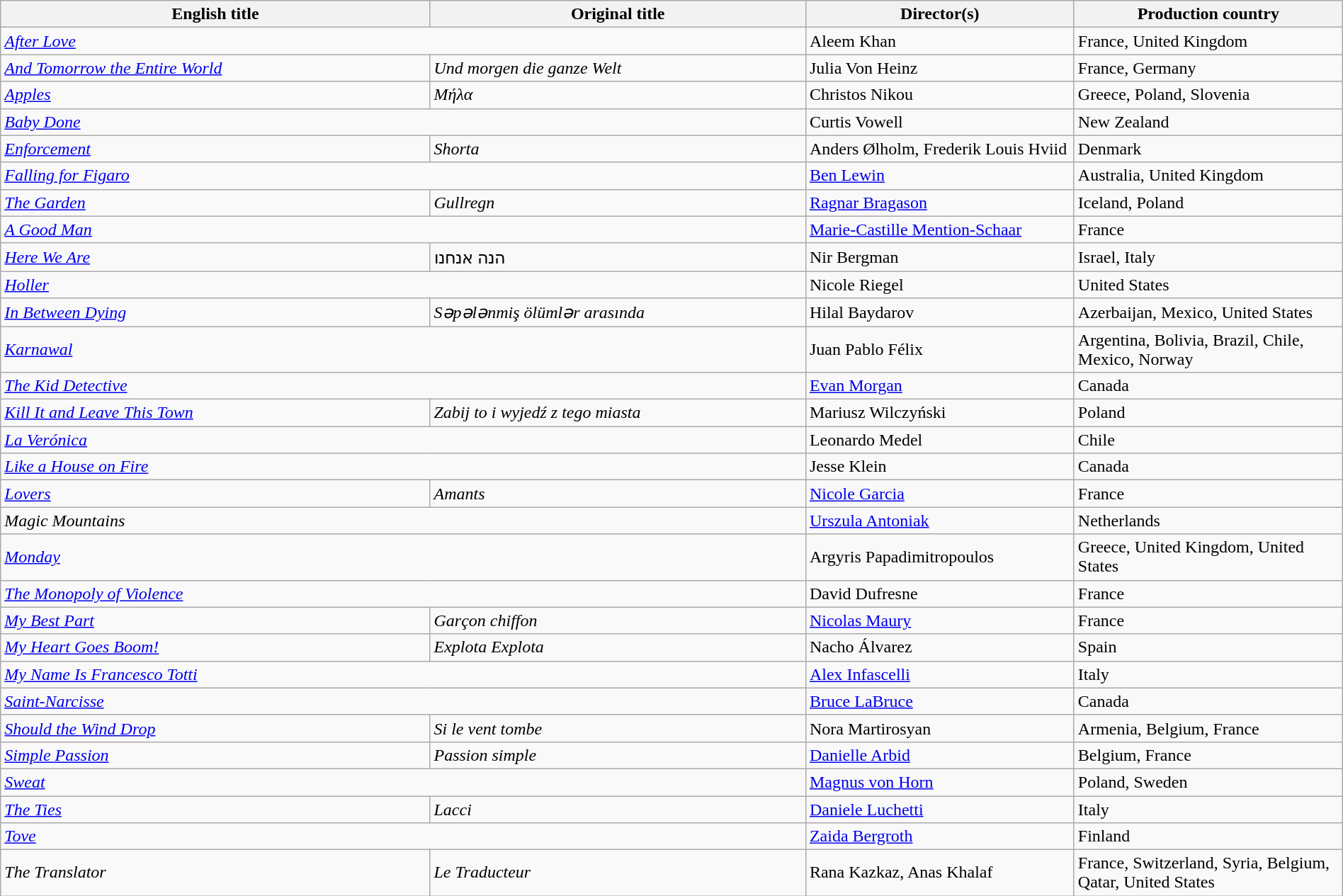<table class="wikitable" width=100%>
<tr>
<th scope="col" width="32%">English title</th>
<th scope="col" width="28%">Original title</th>
<th scope="col" width="20%">Director(s)</th>
<th scope="col" width="20%">Production country</th>
</tr>
<tr>
<td colspan=2><em><a href='#'>After Love</a></em></td>
<td>Aleem Khan</td>
<td>France, United Kingdom</td>
</tr>
<tr>
<td><em><a href='#'>And Tomorrow the Entire World</a></em></td>
<td><em>Und morgen die ganze Welt</em></td>
<td>Julia Von Heinz</td>
<td>France, Germany</td>
</tr>
<tr>
<td><em><a href='#'>Apples</a></em></td>
<td><em>Μήλα</em></td>
<td>Christos Nikou</td>
<td>Greece, Poland, Slovenia</td>
</tr>
<tr>
<td colspan=2><em><a href='#'>Baby Done</a></em></td>
<td>Curtis Vowell</td>
<td>New Zealand</td>
</tr>
<tr>
<td><em><a href='#'>Enforcement</a></em></td>
<td><em>Shorta</em></td>
<td>Anders Ølholm, Frederik Louis Hviid</td>
<td>Denmark</td>
</tr>
<tr>
<td colspan=2><em><a href='#'>Falling for Figaro</a></em></td>
<td><a href='#'>Ben Lewin</a></td>
<td>Australia, United Kingdom</td>
</tr>
<tr>
<td><em><a href='#'>The Garden</a></em></td>
<td><em>Gullregn</em></td>
<td><a href='#'>Ragnar Bragason</a></td>
<td>Iceland, Poland</td>
</tr>
<tr>
<td colspan=2><em><a href='#'>A Good Man</a></em></td>
<td><a href='#'>Marie-Castille Mention-Schaar</a></td>
<td>France</td>
</tr>
<tr>
<td><em><a href='#'>Here We Are</a></em></td>
<td>הנה אנחנו</td>
<td>Nir Bergman</td>
<td>Israel, Italy</td>
</tr>
<tr>
<td colspan=2><em><a href='#'>Holler</a></em></td>
<td>Nicole Riegel</td>
<td>United States</td>
</tr>
<tr>
<td><em><a href='#'>In Between Dying</a></em></td>
<td><em>Səpələnmiş ölümlər arasında</em></td>
<td>Hilal Baydarov</td>
<td>Azerbaijan, Mexico, United States</td>
</tr>
<tr>
<td colspan=2><em><a href='#'>Karnawal</a></em></td>
<td>Juan Pablo Félix</td>
<td>Argentina, Bolivia, Brazil, Chile, Mexico, Norway</td>
</tr>
<tr>
<td colspan=2><em><a href='#'>The Kid Detective</a></em></td>
<td><a href='#'>Evan Morgan</a></td>
<td>Canada</td>
</tr>
<tr>
<td><em><a href='#'>Kill It and Leave This Town</a></em></td>
<td><em>Zabij to i wyjedź z tego miasta</em></td>
<td>Mariusz Wilczyński</td>
<td>Poland</td>
</tr>
<tr>
<td colspan=2><em><a href='#'>La Verónica</a></em></td>
<td>Leonardo Medel</td>
<td>Chile</td>
</tr>
<tr>
<td colspan=2><em><a href='#'>Like a House on Fire</a></em></td>
<td>Jesse Klein</td>
<td>Canada</td>
</tr>
<tr>
<td><em><a href='#'>Lovers</a></em></td>
<td><em>Amants</em></td>
<td><a href='#'>Nicole Garcia</a></td>
<td>France</td>
</tr>
<tr>
<td colspan=2><em>Magic Mountains</em></td>
<td><a href='#'>Urszula Antoniak</a></td>
<td>Netherlands</td>
</tr>
<tr>
<td colspan=2><em><a href='#'>Monday</a></em></td>
<td>Argyris Papadimitropoulos</td>
<td>Greece, United Kingdom, United States</td>
</tr>
<tr>
<td colspan=2><em><a href='#'>The Monopoly of Violence</a></em></td>
<td>David Dufresne</td>
<td>France</td>
</tr>
<tr>
<td><em><a href='#'>My Best Part</a></em></td>
<td><em>Garçon chiffon</em></td>
<td><a href='#'>Nicolas Maury</a></td>
<td>France</td>
</tr>
<tr>
<td><em><a href='#'>My Heart Goes Boom!</a></em></td>
<td><em>Explota Explota</em></td>
<td>Nacho Álvarez</td>
<td>Spain</td>
</tr>
<tr>
<td colspan=2><em><a href='#'>My Name Is Francesco Totti</a></em></td>
<td><a href='#'>Alex Infascelli</a></td>
<td>Italy</td>
</tr>
<tr>
<td colspan=2><em><a href='#'>Saint-Narcisse</a></em></td>
<td><a href='#'>Bruce LaBruce</a></td>
<td>Canada</td>
</tr>
<tr>
<td><em><a href='#'>Should the Wind Drop</a></em></td>
<td><em>Si le vent tombe</em></td>
<td>Nora Martirosyan</td>
<td>Armenia, Belgium, France</td>
</tr>
<tr>
<td><em><a href='#'>Simple Passion</a></em></td>
<td><em>Passion simple</em></td>
<td><a href='#'>Danielle Arbid</a></td>
<td>Belgium, France</td>
</tr>
<tr>
<td colspan=2><em><a href='#'>Sweat</a></em></td>
<td><a href='#'>Magnus von Horn</a></td>
<td>Poland, Sweden</td>
</tr>
<tr>
<td><em><a href='#'>The Ties</a></em></td>
<td><em>Lacci</em></td>
<td><a href='#'>Daniele Luchetti</a></td>
<td>Italy</td>
</tr>
<tr>
<td colspan=2><em><a href='#'>Tove</a></em></td>
<td><a href='#'>Zaida Bergroth</a></td>
<td>Finland</td>
</tr>
<tr>
<td><em>The Translator</em></td>
<td><em>Le Traducteur</em></td>
<td>Rana Kazkaz, Anas Khalaf</td>
<td>France, Switzerland, Syria, Belgium, Qatar, United States</td>
</tr>
</table>
